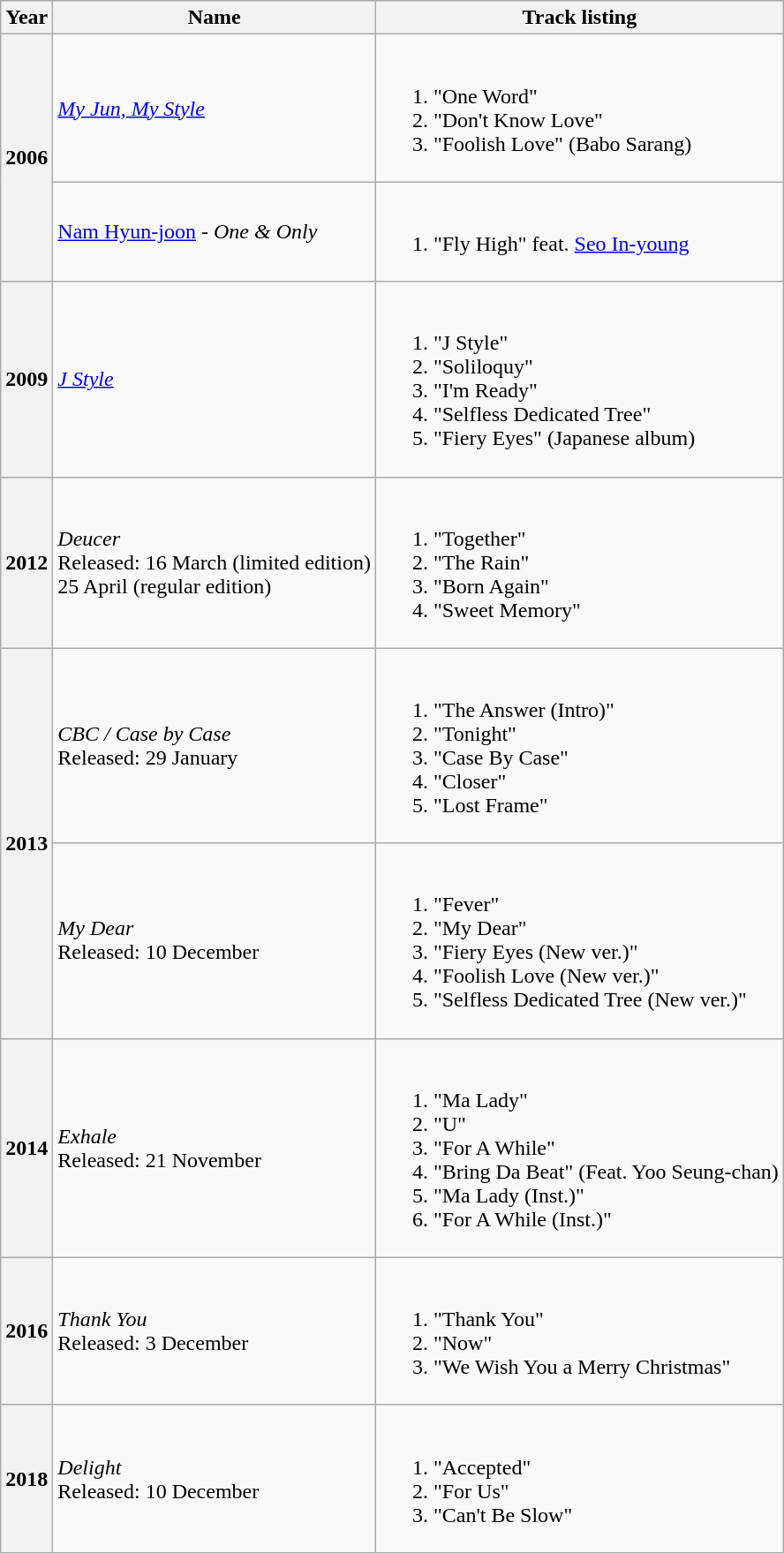<table class="wikitable plainrowheaders sortable">
<tr>
<th scope="col">Year</th>
<th>Name</th>
<th>Track listing</th>
</tr>
<tr>
<th scope="row" rowspan="2">2006</th>
<td><em><a href='#'>My Jun, My Style</a></em></td>
<td><br><ol><li>"One Word"</li><li>"Don't Know Love"</li><li>"Foolish Love" (Babo Sarang)</li></ol></td>
</tr>
<tr>
<td><a href='#'>Nam Hyun-joon</a> - <em>One & Only</em></td>
<td><br><ol><li>"Fly High" feat. <a href='#'>Seo In-young</a></li></ol></td>
</tr>
<tr>
<th scope="row">2009</th>
<td><em><a href='#'>J Style</a></em></td>
<td><br><ol><li>"J Style"</li><li>"Soliloquy"</li><li>"I'm Ready"</li><li>"Selfless Dedicated Tree"</li><li>"Fiery Eyes" (Japanese album)</li></ol></td>
</tr>
<tr>
<th scope="row">2012</th>
<td><em>Deucer</em><br>Released:
16 March (limited edition)<br>
25 April (regular edition)</td>
<td><br><ol><li>"Together"</li><li>"The Rain"</li><li>"Born Again"</li><li>"Sweet Memory"</li></ol></td>
</tr>
<tr>
<th scope="row" rowspan="2">2013</th>
<td><em>CBC / Case by Case</em><br>Released: 29 January</td>
<td><br><ol><li>"The Answer (Intro)"</li><li>"Tonight"</li><li>"Case By Case"</li><li>"Closer"</li><li>"Lost Frame"</li></ol></td>
</tr>
<tr>
<td><em>My Dear</em><br>Released: 10 December</td>
<td><br><ol><li>"Fever"</li><li>"My Dear"</li><li>"Fiery Eyes (New ver.)"</li><li>"Foolish Love (New ver.)"</li><li>"Selfless Dedicated Tree (New ver.)"</li></ol></td>
</tr>
<tr>
<th scope="row">2014</th>
<td><em>Exhale</em><br>Released: 21 November</td>
<td><br><ol><li>"Ma Lady"</li><li>"U"</li><li>"For A While"</li><li>"Bring Da Beat" (Feat. Yoo Seung-chan)</li><li>"Ma Lady (Inst.)"</li><li>"For A While (Inst.)"</li></ol></td>
</tr>
<tr>
<th scope="row">2016</th>
<td><em>Thank You</em><br>Released: 3 December</td>
<td><br><ol><li>"Thank You"</li><li>"Now"</li><li>"We Wish You a Merry Christmas"</li></ol></td>
</tr>
<tr>
<th scope="row">2018</th>
<td><em>Delight</em><br>Released: 10 December</td>
<td><br><ol><li>"Accepted"</li><li>"For Us"</li><li>"Can't Be Slow"</li></ol></td>
</tr>
</table>
